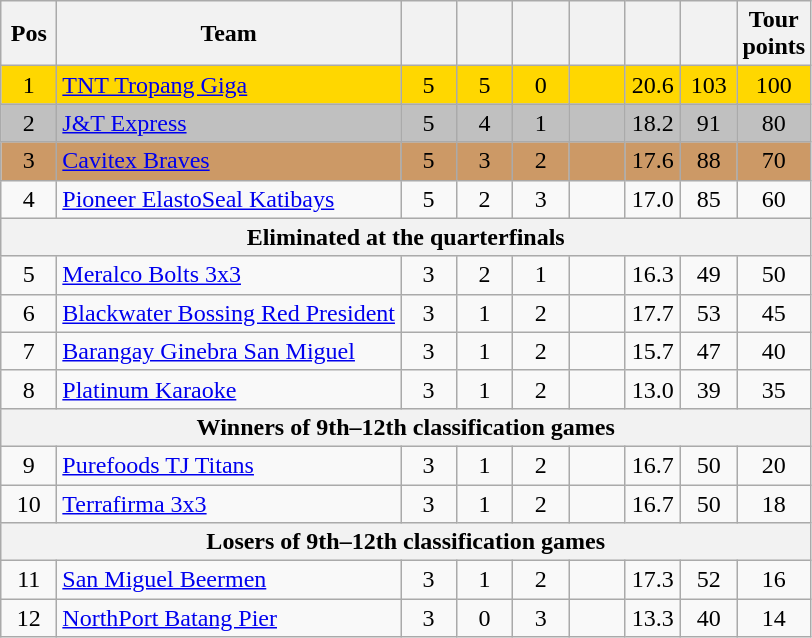<table class="wikitable" style="text-align:center">
<tr>
<th width=30>Pos</th>
<th width=180>Team</th>
<th width=30></th>
<th width=30></th>
<th width=30></th>
<th width=30></th>
<th width=30></th>
<th width=30></th>
<th width=30>Tour points</th>
</tr>
<tr bgcolor=gold>
<td>1</td>
<td align=left><a href='#'>TNT Tropang Giga</a></td>
<td>5</td>
<td>5</td>
<td>0</td>
<td></td>
<td>20.6</td>
<td>103</td>
<td>100</td>
</tr>
<tr bgcolor=silver>
<td>2</td>
<td align=left><a href='#'>J&T Express</a></td>
<td>5</td>
<td>4</td>
<td>1</td>
<td></td>
<td>18.2</td>
<td>91</td>
<td>80</td>
</tr>
<tr bgcolor=cc9966>
<td>3</td>
<td align=left><a href='#'>Cavitex Braves</a></td>
<td>5</td>
<td>3</td>
<td>2</td>
<td></td>
<td>17.6</td>
<td>88</td>
<td>70</td>
</tr>
<tr>
<td>4</td>
<td align=left><a href='#'>Pioneer ElastoSeal Katibays</a></td>
<td>5</td>
<td>2</td>
<td>3</td>
<td></td>
<td>17.0</td>
<td>85</td>
<td>60</td>
</tr>
<tr>
<th colspan=9>Eliminated at the quarterfinals</th>
</tr>
<tr>
<td>5</td>
<td align=left><a href='#'>Meralco Bolts 3x3</a></td>
<td>3</td>
<td>2</td>
<td>1</td>
<td></td>
<td>16.3</td>
<td>49</td>
<td>50</td>
</tr>
<tr>
<td>6</td>
<td align=left nowrap><a href='#'>Blackwater Bossing Red President</a></td>
<td>3</td>
<td>1</td>
<td>2</td>
<td></td>
<td>17.7</td>
<td>53</td>
<td>45</td>
</tr>
<tr>
<td>7</td>
<td align=left><a href='#'>Barangay Ginebra San Miguel</a></td>
<td>3</td>
<td>1</td>
<td>2</td>
<td></td>
<td>15.7</td>
<td>47</td>
<td>40</td>
</tr>
<tr>
<td>8</td>
<td align=left><a href='#'>Platinum Karaoke</a></td>
<td>3</td>
<td>1</td>
<td>2</td>
<td></td>
<td>13.0</td>
<td>39</td>
<td>35</td>
</tr>
<tr>
<th colspan=9>Winners of 9th–12th classification games</th>
</tr>
<tr>
<td>9</td>
<td align=left><a href='#'>Purefoods TJ Titans</a></td>
<td>3</td>
<td>1</td>
<td>2</td>
<td></td>
<td>16.7</td>
<td>50</td>
<td>20</td>
</tr>
<tr>
<td>10</td>
<td align=left><a href='#'>Terrafirma 3x3</a></td>
<td>3</td>
<td>1</td>
<td>2</td>
<td></td>
<td>16.7</td>
<td>50</td>
<td>18</td>
</tr>
<tr>
<th colspan=9>Losers of 9th–12th classification games</th>
</tr>
<tr>
<td>11</td>
<td align=left><a href='#'>San Miguel Beermen</a></td>
<td>3</td>
<td>1</td>
<td>2</td>
<td></td>
<td>17.3</td>
<td>52</td>
<td>16</td>
</tr>
<tr>
<td>12</td>
<td align=left><a href='#'>NorthPort Batang Pier</a></td>
<td>3</td>
<td>0</td>
<td>3</td>
<td></td>
<td>13.3</td>
<td>40</td>
<td>14</td>
</tr>
</table>
